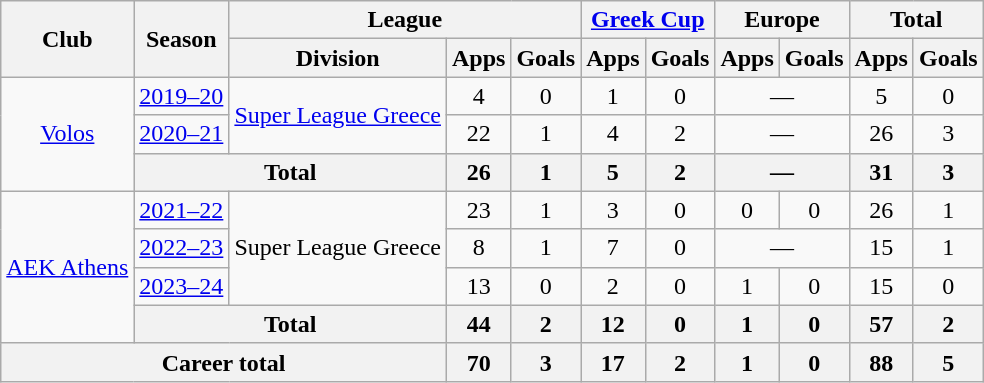<table class="wikitable" style="text-align:center">
<tr>
<th rowspan=2>Club</th>
<th rowspan=2>Season</th>
<th colspan=3>League</th>
<th colspan=2><a href='#'>Greek Cup</a></th>
<th colspan=2>Europe</th>
<th colspan=2>Total</th>
</tr>
<tr>
<th>Division</th>
<th>Apps</th>
<th>Goals</th>
<th>Apps</th>
<th>Goals</th>
<th>Apps</th>
<th>Goals</th>
<th>Apps</th>
<th>Goals</th>
</tr>
<tr>
<td rowspan="3"><a href='#'>Volos</a></td>
<td><a href='#'>2019–20</a></td>
<td rowspan="2"><a href='#'>Super League Greece</a></td>
<td>4</td>
<td>0</td>
<td>1</td>
<td>0</td>
<td colspan="2">—</td>
<td>5</td>
<td>0</td>
</tr>
<tr>
<td><a href='#'>2020–21</a></td>
<td>22</td>
<td>1</td>
<td>4</td>
<td>2</td>
<td colspan="2">—</td>
<td>26</td>
<td>3</td>
</tr>
<tr>
<th colspan="2">Total</th>
<th>26</th>
<th>1</th>
<th>5</th>
<th>2</th>
<th colspan="2">—</th>
<th>31</th>
<th>3</th>
</tr>
<tr>
<td rowspan="4"><a href='#'>AEK Athens</a></td>
<td><a href='#'>2021–22</a></td>
<td rowspan="3">Super League Greece</td>
<td>23</td>
<td>1</td>
<td>3</td>
<td>0</td>
<td>0</td>
<td>0</td>
<td>26</td>
<td>1</td>
</tr>
<tr>
<td><a href='#'>2022–23</a></td>
<td>8</td>
<td>1</td>
<td>7</td>
<td>0</td>
<td colspan="2">—</td>
<td>15</td>
<td>1</td>
</tr>
<tr>
<td><a href='#'>2023–24</a></td>
<td>13</td>
<td>0</td>
<td>2</td>
<td>0</td>
<td>1</td>
<td>0</td>
<td>15</td>
<td>0</td>
</tr>
<tr>
<th colspan="2">Total</th>
<th>44</th>
<th>2</th>
<th>12</th>
<th>0</th>
<th>1</th>
<th>0</th>
<th>57</th>
<th>2</th>
</tr>
<tr>
<th colspan="3">Career total</th>
<th>70</th>
<th>3</th>
<th>17</th>
<th>2</th>
<th>1</th>
<th>0</th>
<th>88</th>
<th>5</th>
</tr>
</table>
